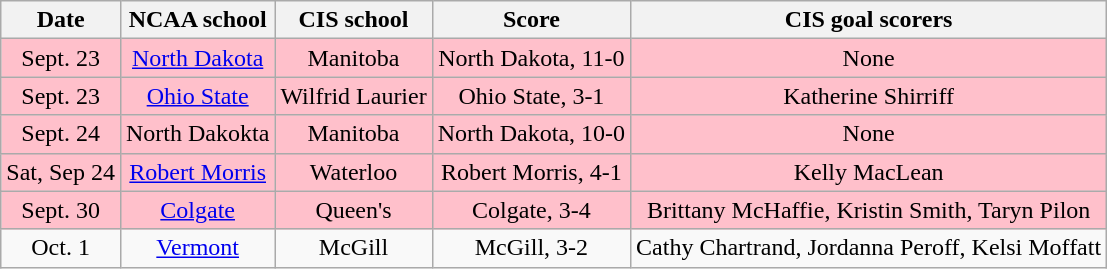<table class="wikitable">
<tr>
<th>Date</th>
<th>NCAA school</th>
<th>CIS school</th>
<th>Score</th>
<th>CIS goal scorers</th>
</tr>
<tr style="text-align:center; background:pink;">
<td>Sept. 23</td>
<td><a href='#'>North Dakota</a></td>
<td>Manitoba</td>
<td>North Dakota, 11-0</td>
<td>None</td>
</tr>
<tr style="text-align:center; background:pink;">
<td>Sept. 23</td>
<td><a href='#'>Ohio State</a></td>
<td>Wilfrid Laurier</td>
<td>Ohio State, 3-1</td>
<td>Katherine Shirriff</td>
</tr>
<tr style="text-align:center; background:pink;">
<td>Sept. 24</td>
<td>North Dakokta</td>
<td>Manitoba</td>
<td>North Dakota, 10-0</td>
<td>None</td>
</tr>
<tr style="text-align:center; background:pink;">
<td>Sat, Sep 24</td>
<td><a href='#'>Robert Morris</a></td>
<td>Waterloo</td>
<td>Robert Morris, 4-1</td>
<td>Kelly MacLean</td>
</tr>
<tr align="center" bgcolor="pink">
<td>Sept. 30</td>
<td><a href='#'>Colgate</a></td>
<td>Queen's</td>
<td>Colgate, 3-4</td>
<td>Brittany McHaffie, Kristin Smith, Taryn Pilon</td>
</tr>
<tr align="center" bgcolor="">
<td>Oct. 1</td>
<td><a href='#'>Vermont</a></td>
<td>McGill</td>
<td>McGill, 3-2</td>
<td>Cathy Chartrand, Jordanna Peroff, Kelsi Moffatt</td>
</tr>
</table>
